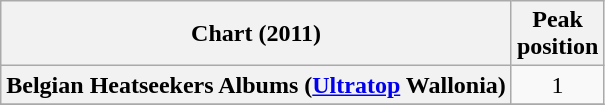<table class="wikitable plainrowheaders">
<tr>
<th scope="col">Chart (2011)</th>
<th scope="col">Peak<br>position</th>
</tr>
<tr>
<th scope="row">Belgian Heatseekers Albums (<a href='#'>Ultratop</a> Wallonia)</th>
<td align=center>1</td>
</tr>
<tr>
</tr>
</table>
